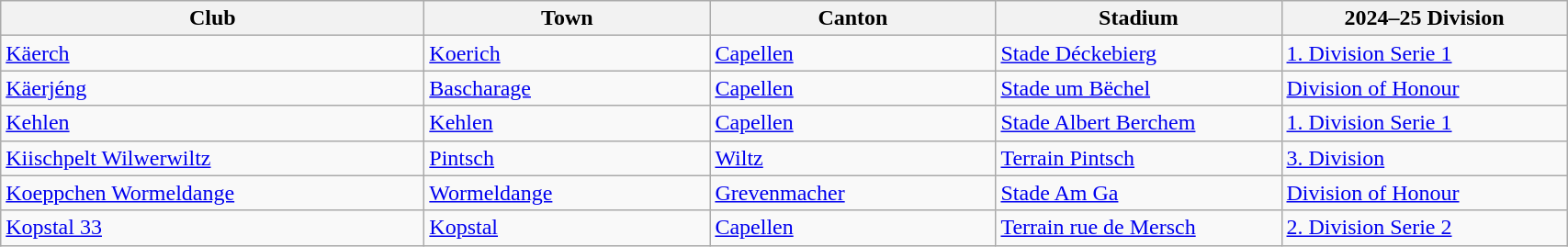<table class="wikitable">
<tr>
<th style="width:300px;">Club</th>
<th style="width:200px;">Town</th>
<th style="width:200px;">Canton</th>
<th style="width:200px;">Stadium</th>
<th style="width:200px;">2024–25 Division</th>
</tr>
<tr>
<td><a href='#'>Käerch</a></td>
<td><a href='#'>Koerich</a></td>
<td><a href='#'>Capellen</a></td>
<td><a href='#'>Stade Déckebierg</a></td>
<td><a href='#'>1. Division Serie 1</a></td>
</tr>
<tr>
<td><a href='#'>Käerjéng</a></td>
<td><a href='#'>Bascharage</a></td>
<td><a href='#'>Capellen</a></td>
<td><a href='#'>Stade um Bëchel</a></td>
<td><a href='#'>Division of Honour</a></td>
</tr>
<tr>
<td><a href='#'>Kehlen</a></td>
<td><a href='#'>Kehlen</a></td>
<td><a href='#'>Capellen</a></td>
<td><a href='#'>Stade Albert Berchem</a></td>
<td><a href='#'>1. Division Serie 1</a></td>
</tr>
<tr>
<td><a href='#'>Kiischpelt Wilwerwiltz</a></td>
<td><a href='#'>Pintsch</a></td>
<td><a href='#'>Wiltz</a></td>
<td><a href='#'>Terrain Pintsch</a></td>
<td><a href='#'>3. Division</a></td>
</tr>
<tr>
<td><a href='#'>Koeppchen Wormeldange</a></td>
<td><a href='#'>Wormeldange</a></td>
<td><a href='#'>Grevenmacher</a></td>
<td><a href='#'>Stade Am Ga</a></td>
<td><a href='#'>Division of Honour</a></td>
</tr>
<tr>
<td><a href='#'>Kopstal 33</a></td>
<td><a href='#'>Kopstal</a></td>
<td><a href='#'>Capellen</a></td>
<td><a href='#'>Terrain rue de Mersch</a></td>
<td><a href='#'>2. Division Serie 2</a></td>
</tr>
</table>
